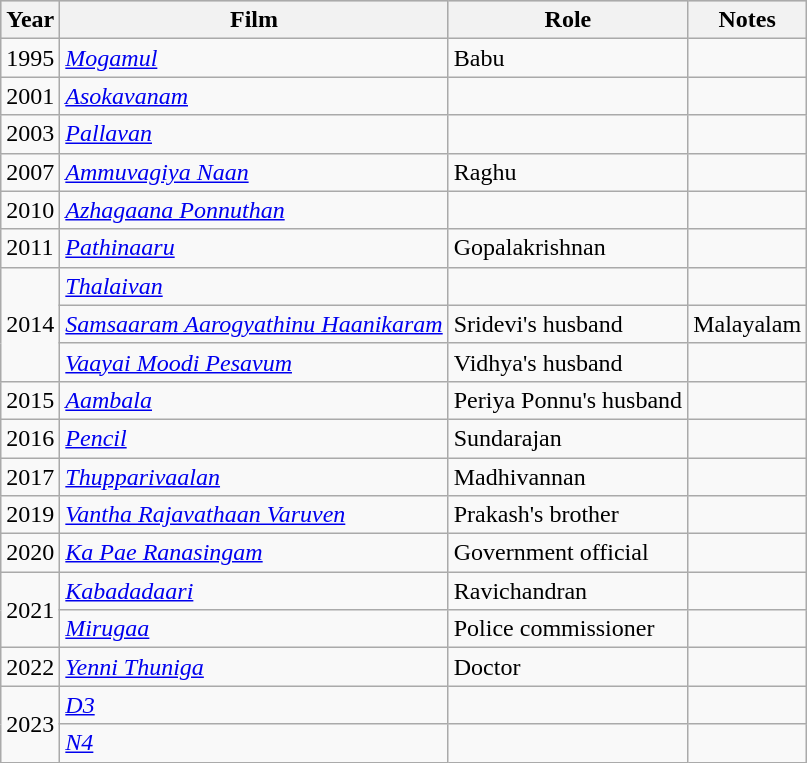<table class="wikitable sortable">
<tr style="background:#ccc; text-align:center;">
<th>Year</th>
<th>Film</th>
<th>Role</th>
<th>Notes</th>
</tr>
<tr>
<td>1995</td>
<td><em><a href='#'>Mogamul</a></em></td>
<td>Babu</td>
<td></td>
</tr>
<tr>
<td>2001</td>
<td><em><a href='#'>Asokavanam</a></em></td>
<td></td>
<td></td>
</tr>
<tr>
<td>2003</td>
<td><em><a href='#'>Pallavan</a></em></td>
<td></td>
<td></td>
</tr>
<tr>
<td>2007</td>
<td><em><a href='#'>Ammuvagiya Naan</a></em></td>
<td>Raghu</td>
<td></td>
</tr>
<tr>
<td>2010</td>
<td><em><a href='#'>Azhagaana Ponnuthan</a></em></td>
<td></td>
<td></td>
</tr>
<tr>
<td>2011</td>
<td><em><a href='#'>Pathinaaru</a></em></td>
<td>Gopalakrishnan</td>
<td></td>
</tr>
<tr>
<td rowspan="3">2014</td>
<td><em><a href='#'>Thalaivan</a></em></td>
<td></td>
<td></td>
</tr>
<tr>
<td><em><a href='#'>Samsaaram Aarogyathinu Haanikaram</a></em></td>
<td>Sridevi's husband</td>
<td>Malayalam</td>
</tr>
<tr>
<td><em><a href='#'>Vaayai Moodi Pesavum</a></em></td>
<td>Vidhya's husband</td>
<td></td>
</tr>
<tr>
<td>2015</td>
<td><em><a href='#'>Aambala</a></em></td>
<td>Periya Ponnu's husband</td>
<td></td>
</tr>
<tr>
<td>2016</td>
<td><em><a href='#'>Pencil</a></em></td>
<td>Sundarajan</td>
<td></td>
</tr>
<tr>
<td>2017</td>
<td><em><a href='#'>Thupparivaalan</a></em></td>
<td>Madhivannan</td>
<td></td>
</tr>
<tr>
<td>2019</td>
<td><em><a href='#'>Vantha Rajavathaan Varuven</a></em></td>
<td>Prakash's brother</td>
<td></td>
</tr>
<tr>
<td>2020</td>
<td><em><a href='#'>Ka Pae Ranasingam</a></em></td>
<td>Government official</td>
<td></td>
</tr>
<tr>
<td rowspan="2">2021</td>
<td><em><a href='#'>Kabadadaari</a></em></td>
<td>Ravichandran</td>
<td></td>
</tr>
<tr>
<td><em><a href='#'>Mirugaa</a></em></td>
<td>Police commissioner</td>
<td></td>
</tr>
<tr>
<td>2022</td>
<td><em><a href='#'>Yenni Thuniga</a></em></td>
<td>Doctor</td>
<td></td>
</tr>
<tr>
<td rowspan="2">2023</td>
<td><em><a href='#'>D3</a></em></td>
<td></td>
<td></td>
</tr>
<tr>
<td><em><a href='#'>N4</a></em></td>
<td></td>
<td></td>
</tr>
</table>
